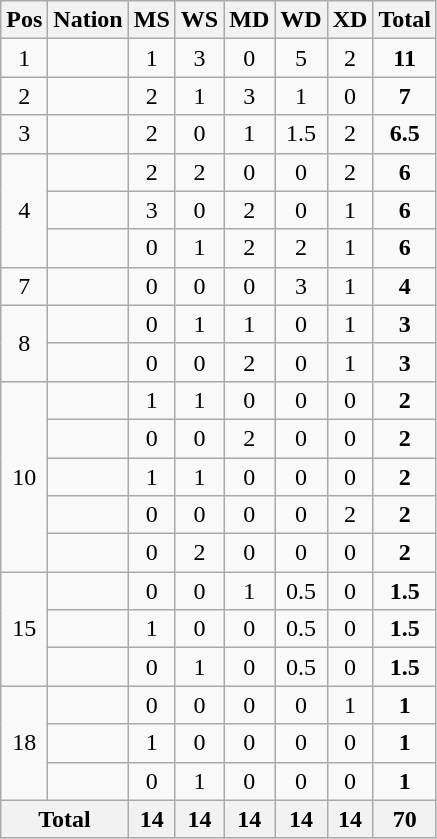<table class="wikitable" style="text-align:center">
<tr>
<th>Pos</th>
<th>Nation</th>
<th>MS</th>
<th>WS</th>
<th>MD</th>
<th>WD</th>
<th>XD</th>
<th>Total</th>
</tr>
<tr>
<td>1</td>
<td align=left></td>
<td>1</td>
<td>3</td>
<td>0</td>
<td>5</td>
<td>2</td>
<td><strong>11</strong></td>
</tr>
<tr>
<td>2</td>
<td align=left></td>
<td>2</td>
<td>1</td>
<td>3</td>
<td>1</td>
<td>0</td>
<td><strong>7</strong></td>
</tr>
<tr>
<td>3</td>
<td align=left></td>
<td>2</td>
<td>0</td>
<td>1</td>
<td>1.5</td>
<td>2</td>
<td><strong>6.5</strong></td>
</tr>
<tr>
<td rowspan=3>4</td>
<td align=left></td>
<td>2</td>
<td>2</td>
<td>0</td>
<td>0</td>
<td>2</td>
<td><strong>6</strong></td>
</tr>
<tr>
<td align=left></td>
<td>3</td>
<td>0</td>
<td>2</td>
<td>0</td>
<td>1</td>
<td><strong>6</strong></td>
</tr>
<tr>
<td align=left><strong></strong></td>
<td>0</td>
<td>1</td>
<td>2</td>
<td>2</td>
<td>1</td>
<td><strong>6</strong></td>
</tr>
<tr>
<td>7</td>
<td align=left></td>
<td>0</td>
<td>0</td>
<td>0</td>
<td>3</td>
<td>1</td>
<td><strong>4</strong></td>
</tr>
<tr>
<td rowspan="2">8</td>
<td align=left></td>
<td>0</td>
<td>1</td>
<td>1</td>
<td>0</td>
<td>1</td>
<td><strong>3</strong></td>
</tr>
<tr>
<td align=left></td>
<td>0</td>
<td>0</td>
<td>2</td>
<td>0</td>
<td>1</td>
<td><strong>3</strong></td>
</tr>
<tr>
<td rowspan="5">10</td>
<td align=left></td>
<td>1</td>
<td>1</td>
<td>0</td>
<td>0</td>
<td>0</td>
<td><strong>2</strong></td>
</tr>
<tr>
<td align=left></td>
<td>0</td>
<td>0</td>
<td>2</td>
<td>0</td>
<td>0</td>
<td><strong>2</strong></td>
</tr>
<tr>
<td align=left></td>
<td>1</td>
<td>1</td>
<td>0</td>
<td>0</td>
<td>0</td>
<td><strong>2</strong></td>
</tr>
<tr>
<td align=left></td>
<td>0</td>
<td>0</td>
<td>0</td>
<td>0</td>
<td>2</td>
<td><strong>2</strong></td>
</tr>
<tr>
<td align=left></td>
<td>0</td>
<td>2</td>
<td>0</td>
<td>0</td>
<td>0</td>
<td><strong>2</strong></td>
</tr>
<tr>
<td rowspan=3>15</td>
<td align=left></td>
<td>0</td>
<td>0</td>
<td>1</td>
<td>0.5</td>
<td>0</td>
<td><strong>1.5</strong></td>
</tr>
<tr>
<td align=left></td>
<td>1</td>
<td>0</td>
<td>0</td>
<td>0.5</td>
<td>0</td>
<td><strong>1.5</strong></td>
</tr>
<tr>
<td align=left></td>
<td>0</td>
<td>1</td>
<td>0</td>
<td>0.5</td>
<td>0</td>
<td><strong>1.5</strong></td>
</tr>
<tr>
<td rowspan="3">18</td>
<td align=left></td>
<td>0</td>
<td>0</td>
<td>0</td>
<td>0</td>
<td>1</td>
<td><strong>1</strong></td>
</tr>
<tr>
<td align=left></td>
<td>1</td>
<td>0</td>
<td>0</td>
<td>0</td>
<td>0</td>
<td><strong>1</strong></td>
</tr>
<tr>
<td align=left></td>
<td>0</td>
<td>1</td>
<td>0</td>
<td>0</td>
<td>0</td>
<td><strong>1</strong></td>
</tr>
<tr>
<th colspan="2">Total</th>
<th>14</th>
<th>14</th>
<th>14</th>
<th>14</th>
<th>14</th>
<th>70</th>
</tr>
</table>
